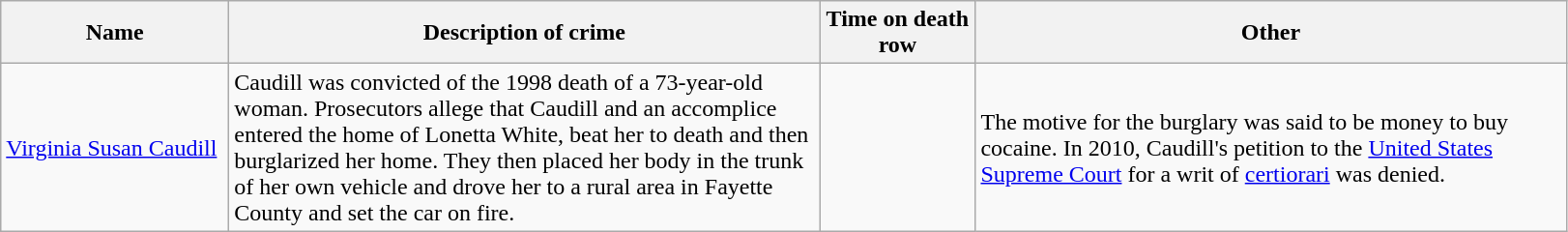<table class="wikitable sortable">
<tr>
<th style="width:150px;"><strong>Name</strong></th>
<th style="width:400px;"><strong>Description of crime</strong></th>
<th style="width:100px;"><strong>Time on death row</strong></th>
<th style="width:400px;"><strong>Other</strong></th>
</tr>
<tr>
<td><a href='#'>Virginia Susan Caudill</a></td>
<td>Caudill was convicted of the 1998 death of a 73-year-old woman. Prosecutors allege that Caudill and an accomplice entered the home of Lonetta White, beat her to death and then burglarized her home. They then placed her body in the trunk of her own vehicle and drove her to a rural area in Fayette County and set the car on fire.</td>
<td></td>
<td>The motive for the burglary was said to be money to buy cocaine. In 2010, Caudill's petition to the <a href='#'>United States Supreme Court</a> for a writ of <a href='#'>certiorari</a> was denied.</td>
</tr>
</table>
